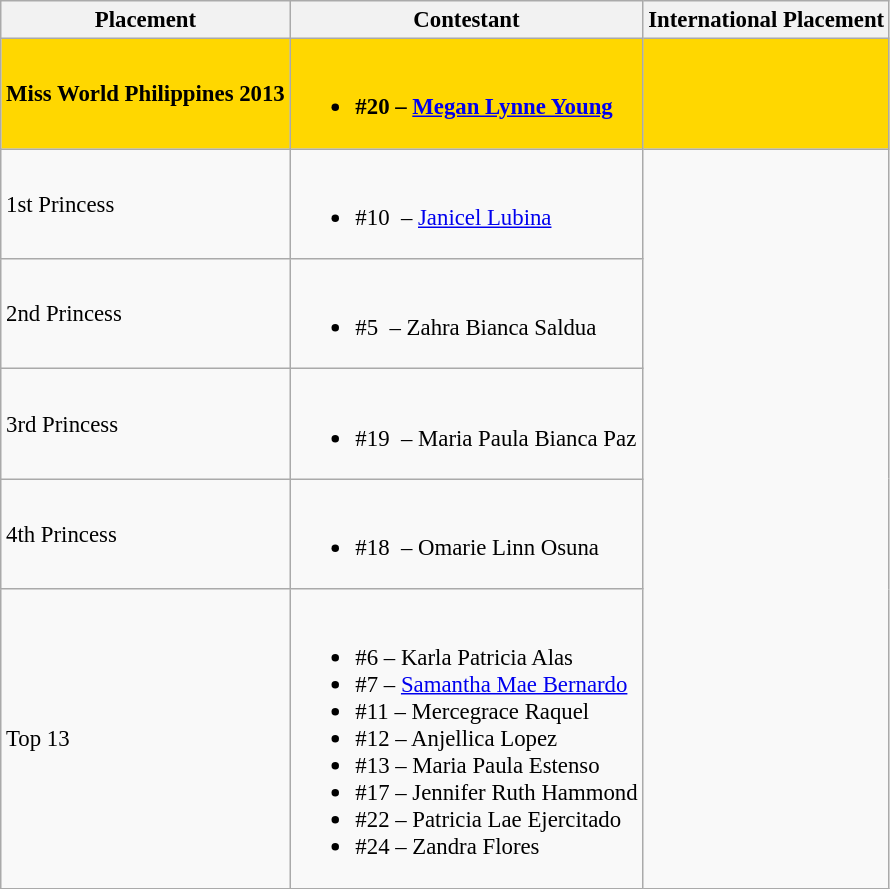<table class="wikitable sortable" style="font-size:95%;">
<tr>
<th>Placement</th>
<th>Contestant</th>
<th>International Placement</th>
</tr>
<tr style="background:gold;">
<td><strong>Miss World Philippines 2013</strong></td>
<td><br><ul><li><strong>#20 – <a href='#'>Megan Lynne Young</a></strong></li></ul></td>
<td></td>
</tr>
<tr>
<td>1st Princess</td>
<td><br><ul><li>#10  – <a href='#'>Janicel Lubina</a></li></ul></td>
</tr>
<tr>
<td>2nd Princess</td>
<td><br><ul><li>#5  – Zahra Bianca Saldua</li></ul></td>
</tr>
<tr>
<td>3rd Princess</td>
<td><br><ul><li>#19  – Maria Paula Bianca Paz</li></ul></td>
</tr>
<tr>
<td>4th Princess</td>
<td><br><ul><li>#18  – Omarie Linn Osuna</li></ul></td>
</tr>
<tr>
<td>Top 13</td>
<td><br><ul><li>#6 – Karla Patricia Alas</li><li>#7 – <a href='#'>Samantha Mae Bernardo</a></li><li>#11 – Mercegrace Raquel</li><li>#12 – Anjellica Lopez</li><li>#13 – Maria Paula Estenso</li><li>#17 – Jennifer Ruth Hammond</li><li>#22 – Patricia Lae Ejercitado</li><li>#24 – Zandra Flores</li></ul></td>
</tr>
<tr>
</tr>
</table>
